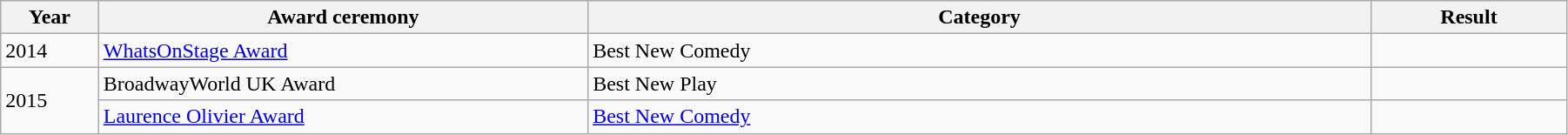<table class="wikitable" width="95%">
<tr>
<th width="5%">Year</th>
<th width="25%">Award ceremony</th>
<th width="40%">Category</th>
<th width="10%">Result</th>
</tr>
<tr>
<td>2014</td>
<td><a href='#'>WhatsOnStage Award</a></td>
<td>Best New Comedy</td>
<td></td>
</tr>
<tr>
<td rowspan="2">2015</td>
<td>BroadwayWorld UK Award</td>
<td>Best New Play</td>
<td></td>
</tr>
<tr>
<td><a href='#'>Laurence Olivier Award</a></td>
<td><a href='#'>Best New Comedy</a></td>
<td></td>
</tr>
</table>
